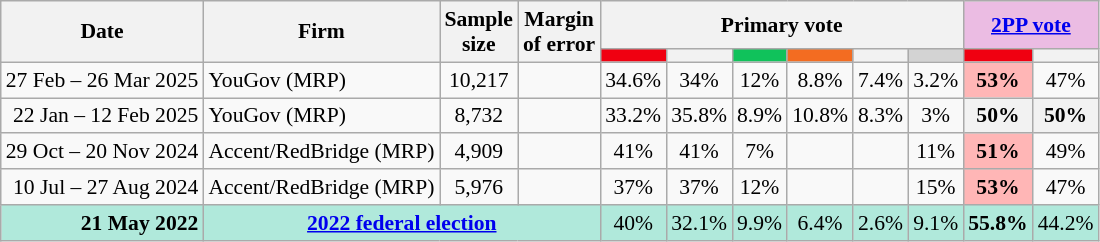<table class="nowrap wikitable tpl-blanktable" style=text-align:center;font-size:90%>
<tr>
<th rowspan=2>Date</th>
<th rowspan=2>Firm</th>
<th rowspan=2>Sample<br>size</th>
<th rowspan=2>Margin<br>of error</th>
<th colspan=6>Primary vote</th>
<th colspan=2 class=unsortable style=background:#ebbce3><a href='#'>2PP vote</a></th>
</tr>
<tr>
<th class="unsortable" style="background:#F00011"></th>
<th class="unsortable" style=background:></th>
<th class=unsortable style=background:#10C25B></th>
<th class=unsortable style=background:#f36c21></th>
<th class=unsortable style=background:></th>
<th class=unsortable style=background:lightgray></th>
<th class="unsortable" style="background:#F00011"></th>
<th class="unsortable" style=background:></th>
</tr>
<tr>
<td align=right>27 Feb – 26 Mar 2025</td>
<td align=left>YouGov (MRP)</td>
<td>10,217</td>
<td></td>
<td>34.6%</td>
<td>34%</td>
<td>12%</td>
<td>8.8%</td>
<td>7.4%</td>
<td>3.2%</td>
<th style=background:#FFB6B6>53%</th>
<td>47%</td>
</tr>
<tr>
<td align=right>22 Jan – 12 Feb 2025</td>
<td align=left>YouGov (MRP)</td>
<td>8,732</td>
<td></td>
<td>33.2%</td>
<td>35.8%</td>
<td>8.9%</td>
<td>10.8%</td>
<td>8.3%</td>
<td>3%</td>
<th>50%</th>
<th>50%</th>
</tr>
<tr>
<td align=right>29 Oct – 20 Nov 2024</td>
<td align=left>Accent/RedBridge (MRP)</td>
<td>4,909</td>
<td></td>
<td>41%</td>
<td>41%</td>
<td>7%</td>
<td></td>
<td></td>
<td>11%</td>
<th style=background:#FFB6B6>51%</th>
<td>49%</td>
</tr>
<tr>
<td align=right>10 Jul – 27 Aug 2024</td>
<td align=left>Accent/RedBridge (MRP)</td>
<td>5,976</td>
<td></td>
<td>37%</td>
<td>37%</td>
<td>12%</td>
<td></td>
<td></td>
<td>15%</td>
<th style=background:#FFB6B6>53%</th>
<td>47%</td>
</tr>
<tr style="background:#b0e9db">
<td style="text-align:right" data-sort-value="21-May-2022"><strong>21 May 2022</strong></td>
<td colspan="3" style="text-align:center"><strong><a href='#'>2022 federal election</a></strong></td>
<td>40%</td>
<td>32.1%</td>
<td>9.9%</td>
<td>6.4%</td>
<td>2.6%</td>
<td>9.1%</td>
<td><strong>55.8%</strong></td>
<td>44.2%</td>
</tr>
</table>
